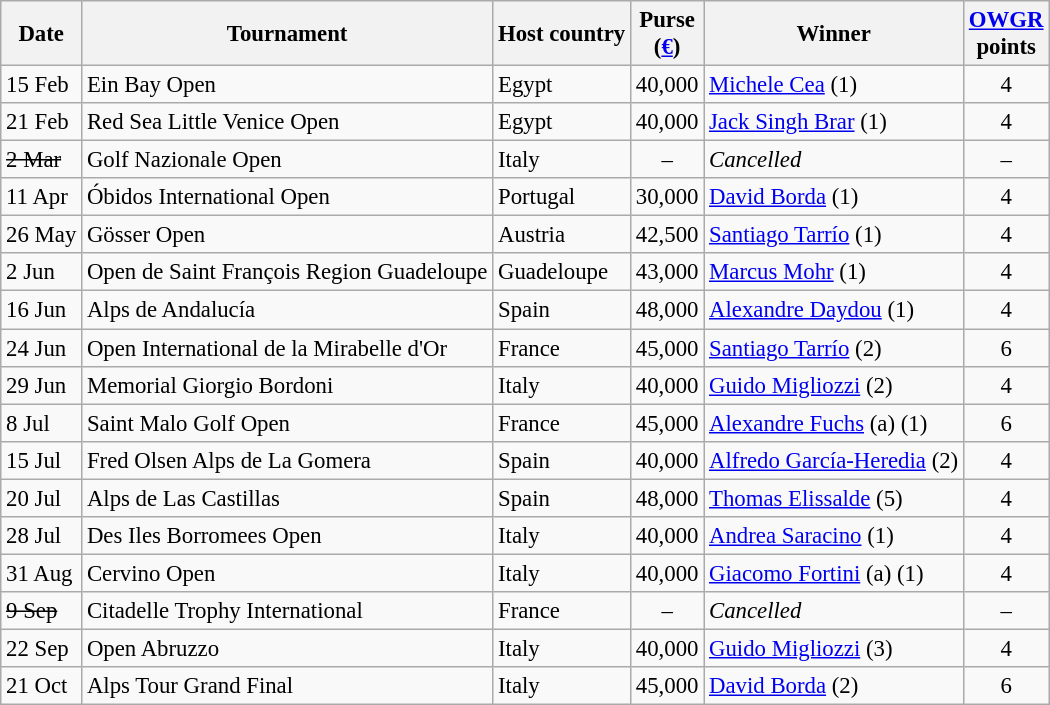<table class="wikitable" style="font-size:95%;">
<tr>
<th>Date</th>
<th>Tournament</th>
<th>Host country</th>
<th>Purse<br>(<a href='#'>€</a>)</th>
<th>Winner</th>
<th><a href='#'>OWGR</a><br>points</th>
</tr>
<tr>
<td>15 Feb</td>
<td>Ein Bay Open</td>
<td>Egypt</td>
<td align=right>40,000</td>
<td> <a href='#'>Michele Cea</a> (1)</td>
<td align=center>4</td>
</tr>
<tr>
<td>21 Feb</td>
<td>Red Sea Little Venice Open</td>
<td>Egypt</td>
<td align=right>40,000</td>
<td> <a href='#'>Jack Singh Brar</a> (1)</td>
<td align=center>4</td>
</tr>
<tr>
<td><s>2 Mar</s></td>
<td>Golf Nazionale Open</td>
<td>Italy</td>
<td align=center>–</td>
<td><em>Cancelled</em></td>
<td align=center>–</td>
</tr>
<tr>
<td>11 Apr</td>
<td>Óbidos International Open</td>
<td>Portugal</td>
<td align=right>30,000</td>
<td> <a href='#'>David Borda</a> (1)</td>
<td align=center>4</td>
</tr>
<tr>
<td>26 May</td>
<td>Gösser Open</td>
<td>Austria</td>
<td align=right>42,500</td>
<td> <a href='#'>Santiago Tarrío</a> (1)</td>
<td align=center>4</td>
</tr>
<tr>
<td>2 Jun</td>
<td>Open de Saint François Region Guadeloupe</td>
<td>Guadeloupe</td>
<td align=right>43,000</td>
<td> <a href='#'>Marcus Mohr</a> (1)</td>
<td align=center>4</td>
</tr>
<tr>
<td>16 Jun</td>
<td>Alps de Andalucía</td>
<td>Spain</td>
<td align=right>48,000</td>
<td> <a href='#'>Alexandre Daydou</a> (1)</td>
<td align=center>4</td>
</tr>
<tr>
<td>24 Jun</td>
<td>Open International de la Mirabelle d'Or</td>
<td>France</td>
<td align=right>45,000</td>
<td> <a href='#'>Santiago Tarrío</a> (2)</td>
<td align=center>6</td>
</tr>
<tr>
<td>29 Jun</td>
<td>Memorial Giorgio Bordoni</td>
<td>Italy</td>
<td align=right>40,000</td>
<td> <a href='#'>Guido Migliozzi</a> (2)</td>
<td align=center>4</td>
</tr>
<tr>
<td>8 Jul</td>
<td>Saint Malo Golf Open</td>
<td>France</td>
<td align=right>45,000</td>
<td> <a href='#'>Alexandre Fuchs</a> (a) (1)</td>
<td align=center>6</td>
</tr>
<tr>
<td>15 Jul</td>
<td>Fred Olsen Alps de La Gomera</td>
<td>Spain</td>
<td align=right>40,000</td>
<td> <a href='#'>Alfredo García-Heredia</a> (2)</td>
<td align=center>4</td>
</tr>
<tr>
<td>20 Jul</td>
<td>Alps de Las Castillas</td>
<td>Spain</td>
<td align=right>48,000</td>
<td> <a href='#'>Thomas Elissalde</a> (5)</td>
<td align=center>4</td>
</tr>
<tr>
<td>28 Jul</td>
<td>Des Iles Borromees Open</td>
<td>Italy</td>
<td align=right>40,000</td>
<td> <a href='#'>Andrea Saracino</a> (1)</td>
<td align=center>4</td>
</tr>
<tr>
<td>31 Aug</td>
<td>Cervino Open</td>
<td>Italy</td>
<td align=right>40,000</td>
<td> <a href='#'>Giacomo Fortini</a> (a) (1)</td>
<td align=center>4</td>
</tr>
<tr>
<td><s>9 Sep</s></td>
<td>Citadelle Trophy International</td>
<td>France</td>
<td align=center>–</td>
<td><em>Cancelled</em></td>
<td align=center>–</td>
</tr>
<tr>
<td>22 Sep</td>
<td>Open Abruzzo</td>
<td>Italy</td>
<td align=right>40,000</td>
<td> <a href='#'>Guido Migliozzi</a> (3)</td>
<td align=center>4</td>
</tr>
<tr>
<td>21 Oct</td>
<td>Alps Tour Grand Final</td>
<td>Italy</td>
<td align=right>45,000</td>
<td> <a href='#'>David Borda</a> (2)</td>
<td align=center>6</td>
</tr>
</table>
